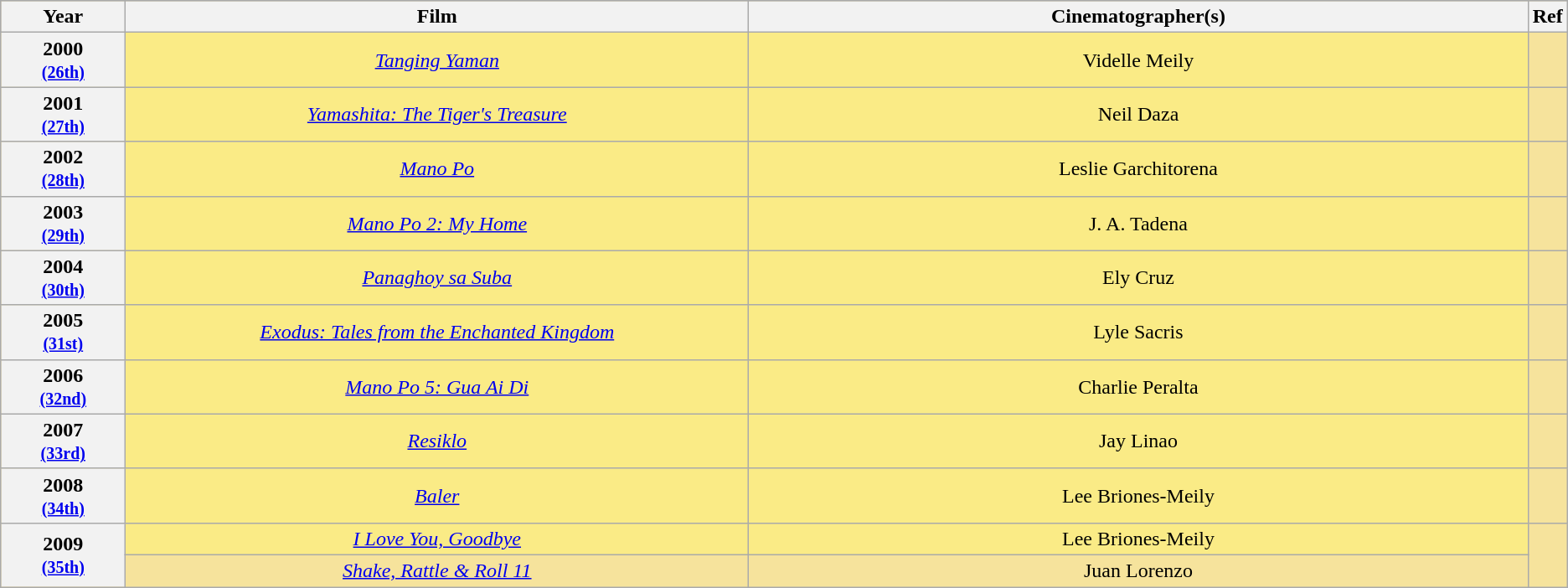<table class="wikitable" rowspan=2 style="text-align: center; background: #f6e39c">
<tr style="background:#bebebe;">
<th scope="col" style="width:8%;">Year</th>
<th scope="col" style="width:40%;">Film</th>
<th scope="col" style="width:50%;">Cinematographer(s)</th>
<th scope="col" style="width:2%;">Ref</th>
</tr>
<tr>
<th scope="row" style="text-align:center">2000 <br><small><a href='#'>(26th)</a> </small></th>
<td style="background:#FAEB86"><em><a href='#'>Tanging Yaman</a></em></td>
<td style="background:#FAEB86">Videlle Meily</td>
<td></td>
</tr>
<tr>
<th scope="row" style="text-align:center">2001 <br><small><a href='#'>(27th)</a> </small></th>
<td style="background:#FAEB86"><em><a href='#'>Yamashita: The Tiger's Treasure</a></em></td>
<td style="background:#FAEB86">Neil Daza</td>
<td></td>
</tr>
<tr>
<th scope="row" style="text-align:center">2002 <br><small><a href='#'>(28th)</a> </small></th>
<td style="background:#FAEB86"><em><a href='#'>Mano Po</a></em></td>
<td style="background:#FAEB86">Leslie Garchitorena</td>
<td></td>
</tr>
<tr>
<th scope="row" style="text-align:center">2003 <br><small><a href='#'>(29th)</a> </small></th>
<td style="background:#FAEB86"><em><a href='#'>Mano Po 2: My Home</a></em></td>
<td style="background:#FAEB86">J. A. Tadena</td>
<td></td>
</tr>
<tr>
<th scope="row" style="text-align:center">2004 <br><small><a href='#'>(30th)</a> </small></th>
<td style="background:#FAEB86"><em><a href='#'>Panaghoy sa Suba</a></em></td>
<td style="background:#FAEB86">Ely Cruz</td>
<td></td>
</tr>
<tr>
<th scope="row" style="text-align:center">2005 <br><small><a href='#'>(31st)</a> </small></th>
<td style="background:#FAEB86"><em><a href='#'>Exodus: Tales from the Enchanted Kingdom</a></em></td>
<td style="background:#FAEB86">Lyle Sacris</td>
<td></td>
</tr>
<tr>
<th scope="row" style="text-align:center">2006 <br><small><a href='#'>(32nd)</a> </small></th>
<td style="background:#FAEB86"><em><a href='#'>Mano Po 5: Gua Ai Di</a></em></td>
<td style="background:#FAEB86">Charlie Peralta</td>
<td></td>
</tr>
<tr>
<th scope="row" style="text-align:center">2007 <br><small><a href='#'>(33rd)</a> </small></th>
<td style="background:#FAEB86"><em><a href='#'>Resiklo</a></em></td>
<td style="background:#FAEB86">Jay Linao</td>
<td></td>
</tr>
<tr>
<th scope="row" style="text-align:center">2008 <br><small><a href='#'>(34th)</a> </small></th>
<td style="background:#FAEB86"><em><a href='#'>Baler</a></em></td>
<td style="background:#FAEB86">Lee Briones-Meily</td>
<td></td>
</tr>
<tr>
<th scope="row" style="text-align:center" rowspan=2>2009 <br><small><a href='#'>(35th)</a> </small></th>
<td style="background:#FAEB86"><em><a href='#'>I Love You, Goodbye</a></em></td>
<td style="background:#FAEB86">Lee Briones-Meily</td>
<td rowspan=2></td>
</tr>
<tr>
<td><em><a href='#'>Shake, Rattle & Roll 11</a></em></td>
<td>Juan Lorenzo</td>
</tr>
</table>
